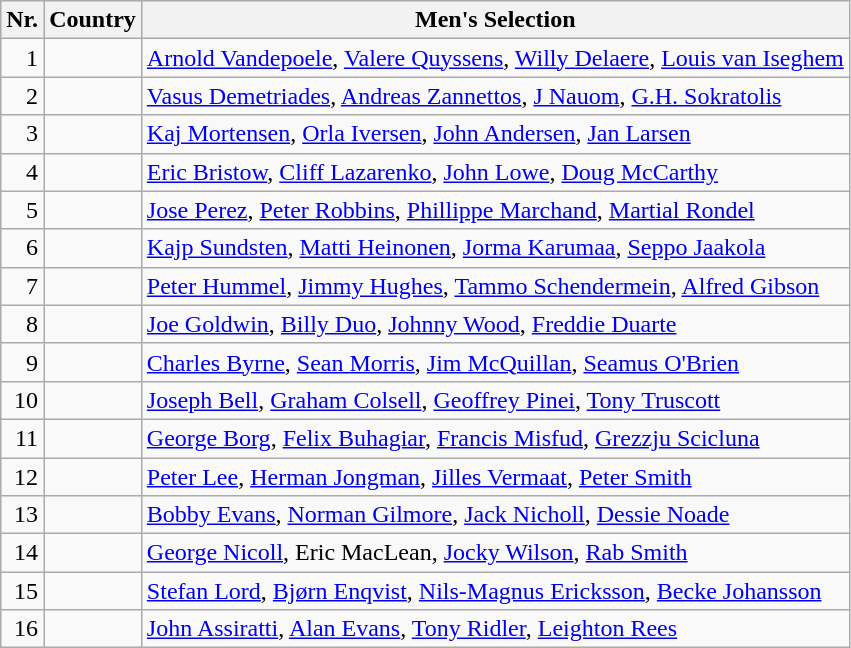<table class="wikitable">
<tr>
<th>Nr.</th>
<th>Country</th>
<th>Men's Selection</th>
</tr>
<tr>
<td align=right>1</td>
<td></td>
<td><a href='#'>Arnold Vandepoele</a>, <a href='#'>Valere Quyssens</a>, <a href='#'>Willy Delaere</a>, <a href='#'>Louis van Iseghem</a></td>
</tr>
<tr>
<td align=right>2</td>
<td></td>
<td><a href='#'>Vasus Demetriades</a>, <a href='#'>Andreas Zannettos</a>, <a href='#'>J Nauom</a>, <a href='#'>G.H. Sokratolis</a></td>
</tr>
<tr>
<td align=right>3</td>
<td></td>
<td><a href='#'>Kaj Mortensen</a>, <a href='#'>Orla Iversen</a>, <a href='#'>John Andersen</a>, <a href='#'>Jan Larsen</a></td>
</tr>
<tr>
<td align=right>4</td>
<td></td>
<td><a href='#'>Eric Bristow</a>, <a href='#'>Cliff Lazarenko</a>, <a href='#'>John Lowe</a>, <a href='#'>Doug McCarthy</a></td>
</tr>
<tr>
<td align=right>5</td>
<td></td>
<td><a href='#'>Jose Perez</a>, <a href='#'>Peter Robbins</a>, <a href='#'>Phillippe Marchand</a>, <a href='#'>Martial Rondel</a></td>
</tr>
<tr>
<td align=right>6</td>
<td></td>
<td><a href='#'>Kajp Sundsten</a>, <a href='#'>Matti Heinonen</a>, <a href='#'>Jorma Karumaa</a>, <a href='#'>Seppo Jaakola</a></td>
</tr>
<tr>
<td align=right>7</td>
<td></td>
<td><a href='#'>Peter Hummel</a>, <a href='#'>Jimmy Hughes</a>, <a href='#'>Tammo Schendermein</a>, <a href='#'>Alfred Gibson</a></td>
</tr>
<tr>
<td align=right>8</td>
<td></td>
<td><a href='#'>Joe Goldwin</a>, <a href='#'>Billy Duo</a>, <a href='#'>Johnny Wood</a>, <a href='#'>Freddie Duarte</a></td>
</tr>
<tr>
<td align=right>9</td>
<td></td>
<td><a href='#'>Charles Byrne</a>, <a href='#'>Sean Morris</a>, <a href='#'>Jim McQuillan</a>, <a href='#'>Seamus O'Brien</a></td>
</tr>
<tr>
<td align=right>10</td>
<td></td>
<td><a href='#'>Joseph Bell</a>, <a href='#'>Graham Colsell</a>, <a href='#'>Geoffrey Pinei</a>, <a href='#'>Tony Truscott</a></td>
</tr>
<tr>
<td align=right>11</td>
<td></td>
<td><a href='#'>George Borg</a>, <a href='#'>Felix Buhagiar</a>, <a href='#'>Francis Misfud</a>, <a href='#'>Grezzju Scicluna</a></td>
</tr>
<tr>
<td align=right>12</td>
<td></td>
<td><a href='#'>Peter Lee</a>, <a href='#'>Herman Jongman</a>, <a href='#'>Jilles Vermaat</a>, <a href='#'>Peter Smith</a></td>
</tr>
<tr>
<td align=right>13</td>
<td></td>
<td><a href='#'>Bobby Evans</a>, <a href='#'>Norman Gilmore</a>, <a href='#'>Jack Nicholl</a>, <a href='#'>Dessie Noade</a></td>
</tr>
<tr>
<td align=right>14</td>
<td></td>
<td><a href='#'>George Nicoll</a>, Eric MacLean, <a href='#'>Jocky Wilson</a>, <a href='#'>Rab Smith</a></td>
</tr>
<tr>
<td align=right>15</td>
<td></td>
<td><a href='#'>Stefan Lord</a>, <a href='#'>Bjørn Enqvist</a>, <a href='#'>Nils-Magnus Ericksson</a>, <a href='#'>Becke Johansson</a></td>
</tr>
<tr>
<td align=right>16</td>
<td></td>
<td><a href='#'>John Assiratti</a>, <a href='#'>Alan Evans</a>, <a href='#'>Tony Ridler</a>, <a href='#'>Leighton Rees</a></td>
</tr>
</table>
